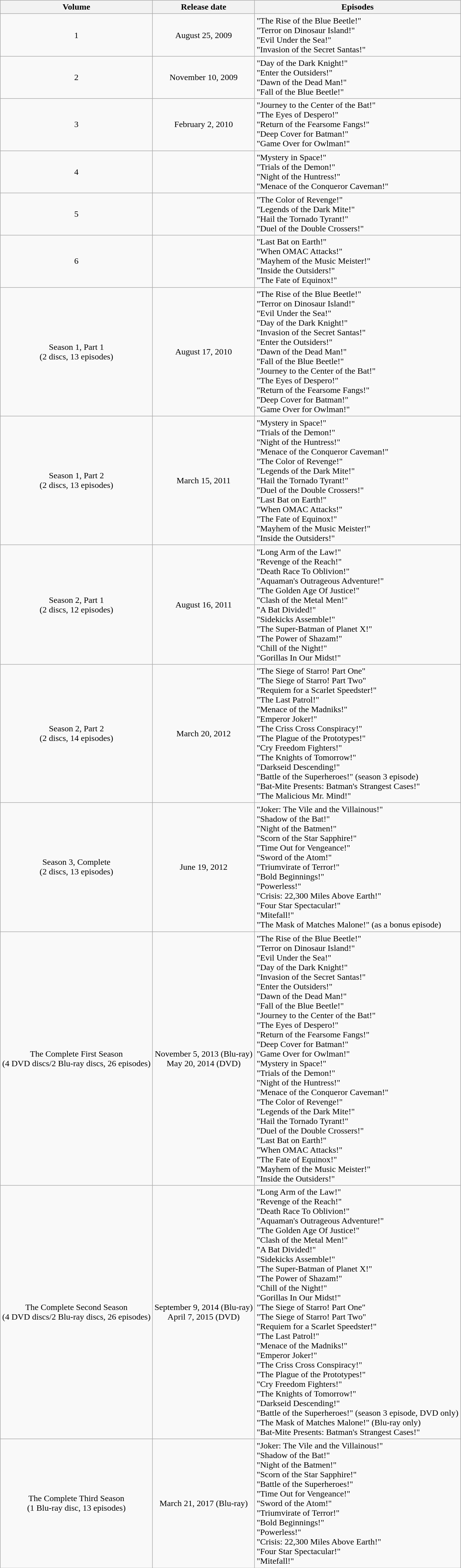<table class="wikitable">
<tr>
<th>Volume</th>
<th>Release date</th>
<th>Episodes</th>
</tr>
<tr>
<td style="text-align:center;">1</td>
<td style="text-align:center;">August 25, 2009</td>
<td>"The Rise of the Blue Beetle!"<br>"Terror on Dinosaur Island!"<br>"Evil Under the Sea!"<br>"Invasion of the Secret Santas!"</td>
</tr>
<tr>
<td style="text-align:center;">2</td>
<td style="text-align:center;">November 10, 2009</td>
<td>"Day of the Dark Knight!"<br>"Enter the Outsiders!"<br>"Dawn of the Dead Man!"<br>"Fall of the Blue Beetle!"</td>
</tr>
<tr>
<td style="text-align:center;">3</td>
<td style="text-align:center;">February 2, 2010</td>
<td>"Journey to the Center of the Bat!"<br>"The Eyes of Despero!"<br>"Return of the Fearsome Fangs!"<br>"Deep Cover for Batman!"<br>"Game Over for Owlman!"</td>
</tr>
<tr>
<td style="text-align:center;">4</td>
<td></td>
<td>"Mystery in Space!"<br>"Trials of the Demon!"<br>"Night of the Huntress!"<br>"Menace of the Conqueror Caveman!"</td>
</tr>
<tr>
<td style="text-align:center;">5</td>
<td></td>
<td>"The Color of Revenge!"<br>"Legends of the Dark Mite!"<br>"Hail the Tornado Tyrant!"<br>"Duel of the Double Crossers!"</td>
</tr>
<tr>
<td style="text-align:center;">6</td>
<td></td>
<td>"Last Bat on Earth!"<br>"When OMAC Attacks!"<br>"Mayhem of the Music Meister!"<br>"Inside the Outsiders!"<br>"The Fate of Equinox!"</td>
</tr>
<tr>
<td style="text-align:center;">Season 1, Part 1<br>(2 discs, 13 episodes)</td>
<td style="text-align:center;">August 17, 2010</td>
<td>"The Rise of the Blue Beetle!"<br>"Terror on Dinosaur Island!"<br>"Evil Under the Sea!"<br>"Day of the Dark Knight!"<br>"Invasion of the Secret Santas!"<br>"Enter the Outsiders!"<br>"Dawn of the Dead Man!"<br>"Fall of the Blue Beetle!"<br>"Journey to the Center of the Bat!"<br>"The Eyes of Despero!"<br>"Return of the Fearsome Fangs!"<br>"Deep Cover for Batman!"<br>"Game Over for Owlman!"</td>
</tr>
<tr>
<td style="text-align:center;">Season 1, Part 2<br>(2 discs, 13 episodes)</td>
<td style="text-align:center;">March 15, 2011</td>
<td>"Mystery in Space!"<br>"Trials of the Demon!"<br>"Night of the Huntress!"<br>"Menace of the Conqueror Caveman!"<br>"The Color of Revenge!"<br>"Legends of the Dark Mite!"<br>"Hail the Tornado Tyrant!"<br>"Duel of the Double Crossers!"<br>"Last Bat on Earth!"<br>"When OMAC Attacks!"<br>"The Fate of Equinox!"<br>"Mayhem of the Music Meister!"<br>"Inside the Outsiders!"</td>
</tr>
<tr>
<td style="text-align:center;">Season 2, Part 1<br>(2 discs, 12 episodes)</td>
<td style="text-align:center;">August 16, 2011</td>
<td>"Long Arm of the Law!"<br>"Revenge of the Reach!"<br>"Death Race To Oblivion!"<br>"Aquaman's Outrageous Adventure!"<br>"The Golden Age Of Justice!"<br>"Clash of the Metal Men!"<br>"A Bat Divided!"<br>"Sidekicks Assemble!"<br>"The Super-Batman of Planet X!"<br>"The Power of Shazam!"<br>"Chill of the Night!"<br>"Gorillas In Our Midst!"</td>
</tr>
<tr>
<td style="text-align:center;">Season 2, Part 2<br>(2 discs, 14 episodes)</td>
<td style="text-align:center;">March 20, 2012</td>
<td>"The Siege of Starro! Part One"<br>"The Siege of Starro! Part Two"<br>"Requiem for a Scarlet Speedster!"<br>"The Last Patrol!"<br>"Menace of the Madniks!"<br>"Emperor Joker!"<br>"The Criss Cross Conspiracy!"<br>"The Plague of the Prototypes!"<br>"Cry Freedom Fighters!"<br>"The Knights of Tomorrow!"<br>"Darkseid Descending!"<br>"Battle of the Superheroes!" (season 3 episode)<br>"Bat-Mite Presents: Batman's Strangest Cases!"<br>"The Malicious Mr. Mind!"</td>
</tr>
<tr>
<td style="text-align:center;">Season 3, Complete<br>(2 discs, 13 episodes)</td>
<td style="text-align:center;">June 19, 2012</td>
<td>"Joker: The Vile and the Villainous!"<br>"Shadow of the Bat!"<br>"Night of the Batmen!"<br>"Scorn of the Star Sapphire!"<br>"Time Out for Vengeance!"<br>"Sword of the Atom!"<br>"Triumvirate of Terror!"<br>"Bold Beginnings!"<br>"Powerless!"<br>"Crisis: 22,300 Miles Above Earth!"<br>"Four Star Spectacular!"<br>"Mitefall!"<br>"The Mask of Matches Malone!" (as a bonus episode)</td>
</tr>
<tr>
<td style="text-align:center;">The Complete First Season <br> (4 DVD discs/2 Blu-ray discs, 26 episodes)</td>
<td style="text-align:center;">November 5, 2013 (Blu-ray) <br> May 20, 2014 (DVD)</td>
<td>"The Rise of the Blue Beetle!"<br>"Terror on Dinosaur Island!"<br>"Evil Under the Sea!"<br>"Day of the Dark Knight!"<br>"Invasion of the Secret Santas!"<br>"Enter the Outsiders!"<br>"Dawn of the Dead Man!"<br>"Fall of the Blue Beetle!"<br>"Journey to the Center of the Bat!"<br>"The Eyes of Despero!"<br>"Return of the Fearsome Fangs!"<br>"Deep Cover for Batman!"<br>"Game Over for Owlman!"<br>"Mystery in Space!"<br>"Trials of the Demon!"<br>"Night of the Huntress!"<br>"Menace of the Conqueror Caveman!"<br>"The Color of Revenge!"<br>"Legends of the Dark Mite!"<br>"Hail the Tornado Tyrant!"<br>"Duel of the Double Crossers!"<br>"Last Bat on Earth!"<br>"When OMAC Attacks!"<br>"The Fate of Equinox!"<br>"Mayhem of the Music Meister!"<br>"Inside the Outsiders!"</td>
</tr>
<tr>
<td style="text-align:center;">The Complete Second Season <br> (4 DVD discs/2 Blu-ray discs, 26 episodes)</td>
<td style="text-align:center;">September 9, 2014 (Blu-ray) <br> April 7, 2015 (DVD)</td>
<td>"Long Arm of the Law!"<br>"Revenge of the Reach!"<br>"Death Race To Oblivion!"<br>"Aquaman's Outrageous Adventure!"<br>"The Golden Age Of Justice!"<br>"Clash of the Metal Men!"<br>"A Bat Divided!"<br>"Sidekicks Assemble!"<br>"The Super-Batman of Planet X!"<br>"The Power of Shazam!"<br>"Chill of the Night!"<br>"Gorillas In Our Midst!"<br>"The Siege of Starro! Part One"<br>"The Siege of Starro! Part Two"<br>"Requiem for a Scarlet Speedster!"<br>"The Last Patrol!"<br>"Menace of the Madniks!"<br>"Emperor Joker!"<br>"The Criss Cross Conspiracy!"<br>"The Plague of the Prototypes!"<br>"Cry Freedom Fighters!"<br>"The Knights of Tomorrow!"<br>"Darkseid Descending!"<br>"Battle of the Superheroes!" (season 3 episode, DVD only)<br>"The Mask of Matches Malone!" (Blu-ray only)<br>"Bat-Mite Presents: Batman's Strangest Cases!"</td>
</tr>
<tr>
<td style="text-align:center;">The Complete Third Season <br> (1 Blu-ray disc, 13 episodes)</td>
<td style="text-align:center;">March 21, 2017 (Blu-ray)</td>
<td>"Joker: The Vile and the Villainous!"<br>"Shadow of the Bat!"<br>"Night of the Batmen!"<br>"Scorn of the Star Sapphire!"<br>"Battle of the Superheroes!"<br>"Time Out for Vengeance!"<br>"Sword of the Atom!"<br>"Triumvirate of Terror!"<br>"Bold Beginnings!"<br>"Powerless!"<br>"Crisis: 22,300 Miles Above Earth!"<br>"Four Star Spectacular!"<br>"Mitefall!"</td>
</tr>
</table>
